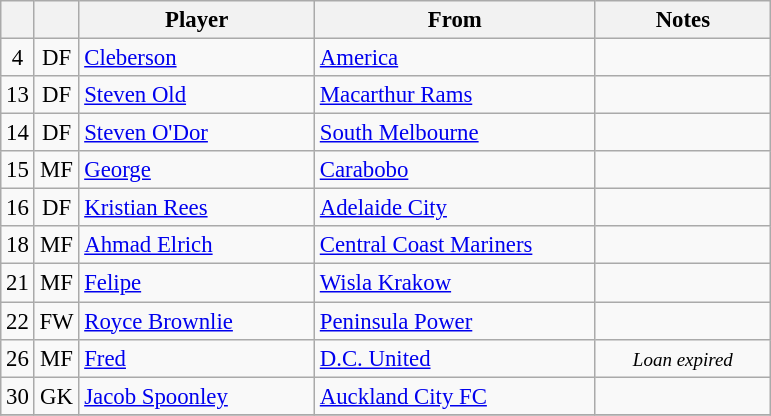<table class="wikitable sortable" style="text-align:center; font-size:95%;">
<tr>
<th></th>
<th></th>
<th width=150>Player</th>
<th width=180>From</th>
<th width=110>Notes</th>
</tr>
<tr>
<td>4</td>
<td>DF</td>
<td align=left> <a href='#'>Cleberson</a></td>
<td align=left> <a href='#'>America</a></td>
<td></td>
</tr>
<tr>
<td>13</td>
<td>DF</td>
<td align=left> <a href='#'>Steven Old</a></td>
<td align=left> <a href='#'>Macarthur Rams</a></td>
<td></td>
</tr>
<tr>
<td>14</td>
<td>DF</td>
<td align=left> <a href='#'>Steven O'Dor</a></td>
<td align=left> <a href='#'>South Melbourne</a></td>
<td></td>
</tr>
<tr>
<td>15</td>
<td>MF</td>
<td align=left> <a href='#'>George</a></td>
<td align=left> <a href='#'>Carabobo</a></td>
<td></td>
</tr>
<tr>
<td>16</td>
<td>DF</td>
<td align=left> <a href='#'>Kristian Rees</a></td>
<td align=left> <a href='#'>Adelaide City</a></td>
<td></td>
</tr>
<tr>
<td>18</td>
<td>MF</td>
<td align=left> <a href='#'>Ahmad Elrich</a></td>
<td align=left> <a href='#'>Central Coast Mariners</a></td>
<td></td>
</tr>
<tr>
<td>21</td>
<td>MF</td>
<td align=left> <a href='#'>Felipe</a></td>
<td align=left> <a href='#'>Wisla Krakow</a></td>
<td></td>
</tr>
<tr>
<td>22</td>
<td>FW</td>
<td align=left> <a href='#'>Royce Brownlie</a></td>
<td align=left> <a href='#'>Peninsula Power</a></td>
<td></td>
</tr>
<tr>
<td>26</td>
<td>MF</td>
<td align=left> <a href='#'>Fred</a></td>
<td align=left> <a href='#'>D.C. United</a></td>
<td><small><em>Loan expired</em></small></td>
</tr>
<tr>
<td>30</td>
<td>GK</td>
<td align=left> <a href='#'>Jacob Spoonley</a></td>
<td align=left> <a href='#'>Auckland City FC</a></td>
<td></td>
</tr>
<tr>
</tr>
</table>
